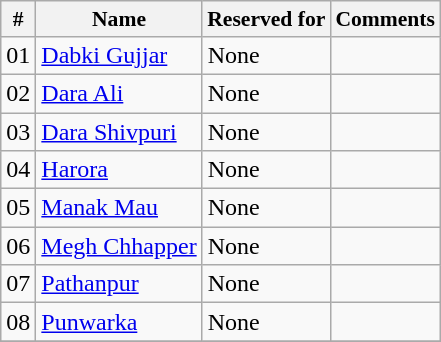<table class="wikitable sortable">
<tr>
<th style="font-size:90%">#</th>
<th style="font-size:90%">Name</th>
<th style="font-size:90%">Reserved for</th>
<th style="font-size:90%">Comments</th>
</tr>
<tr>
<td>01</td>
<td><a href='#'>Dabki Gujjar</a></td>
<td>None</td>
<td></td>
</tr>
<tr>
<td>02</td>
<td><a href='#'>Dara Ali</a></td>
<td>None</td>
<td></td>
</tr>
<tr>
<td>03</td>
<td><a href='#'>Dara Shivpuri</a></td>
<td>None</td>
<td></td>
</tr>
<tr>
<td>04</td>
<td><a href='#'>Harora</a></td>
<td>None</td>
<td></td>
</tr>
<tr>
<td>05</td>
<td><a href='#'>Manak Mau</a></td>
<td>None</td>
<td></td>
</tr>
<tr>
<td>06</td>
<td><a href='#'>Megh Chhapper</a></td>
<td>None</td>
<td></td>
</tr>
<tr>
<td>07</td>
<td><a href='#'>Pathanpur</a></td>
<td>None</td>
<td></td>
</tr>
<tr>
<td>08</td>
<td><a href='#'>Punwarka</a></td>
<td>None</td>
<td></td>
</tr>
<tr>
</tr>
</table>
